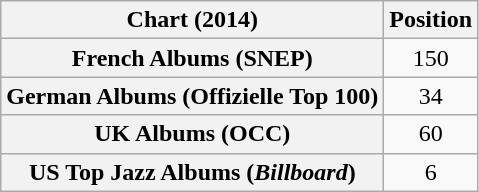<table class="wikitable sortable plainrowheaders" style="text-align:center">
<tr>
<th scope="col">Chart (2014)</th>
<th scope="col">Position</th>
</tr>
<tr>
<th scope="row">French Albums (SNEP)</th>
<td>150</td>
</tr>
<tr>
<th scope="row">German Albums (Offizielle Top 100)</th>
<td>34</td>
</tr>
<tr>
<th scope="row">UK Albums (OCC)</th>
<td>60</td>
</tr>
<tr>
<th scope="row">US Top Jazz Albums (<em>Billboard</em>)</th>
<td>6</td>
</tr>
</table>
